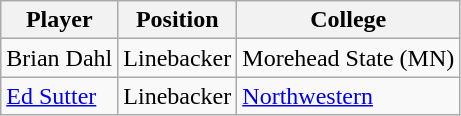<table class="wikitable">
<tr>
<th>Player</th>
<th>Position</th>
<th>College</th>
</tr>
<tr>
<td>Brian Dahl</td>
<td>Linebacker</td>
<td>Morehead State (MN)</td>
</tr>
<tr>
<td><a href='#'>Ed Sutter</a></td>
<td>Linebacker</td>
<td><a href='#'>Northwestern</a></td>
</tr>
</table>
